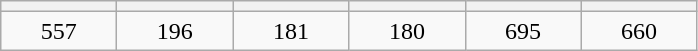<table class="wikitable">
<tr>
<th width=70px></th>
<th width=70px></th>
<th width=70px></th>
<th width=70px></th>
<th width=70px></th>
<th width=70px></th>
</tr>
<tr align=center>
<td>557</td>
<td>196</td>
<td>181</td>
<td>180</td>
<td>695</td>
<td>660</td>
</tr>
</table>
